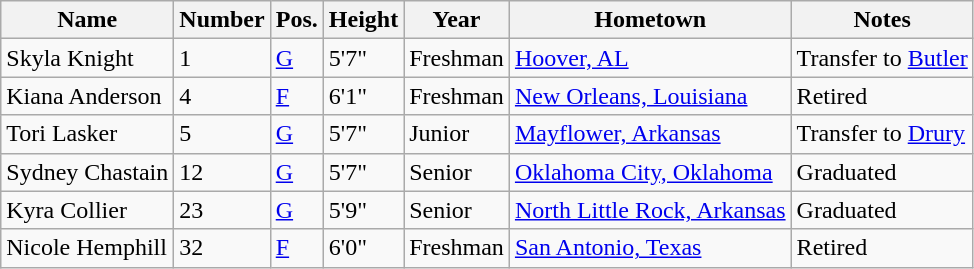<table class="wikitable sortable" border="1">
<tr>
<th>Name</th>
<th>Number</th>
<th>Pos.</th>
<th>Height</th>
<th>Year</th>
<th>Hometown</th>
<th class="wikitable">Notes</th>
</tr>
<tr>
<td>Skyla Knight</td>
<td>1</td>
<td><a href='#'>G</a></td>
<td>5'7"</td>
<td>Freshman</td>
<td><a href='#'>Hoover, AL</a></td>
<td>Transfer to <a href='#'>Butler</a></td>
</tr>
<tr>
<td>Kiana Anderson</td>
<td>4</td>
<td><a href='#'>F</a></td>
<td>6'1"</td>
<td>Freshman</td>
<td><a href='#'>New Orleans, Louisiana</a></td>
<td>Retired</td>
</tr>
<tr>
<td>Tori Lasker</td>
<td>5</td>
<td><a href='#'>G</a></td>
<td>5'7"</td>
<td>Junior</td>
<td><a href='#'>Mayflower, Arkansas</a></td>
<td>Transfer to <a href='#'>Drury</a></td>
</tr>
<tr>
<td>Sydney Chastain</td>
<td>12</td>
<td><a href='#'>G</a></td>
<td>5'7"</td>
<td>Senior</td>
<td><a href='#'>Oklahoma City, Oklahoma</a></td>
<td>Graduated</td>
</tr>
<tr>
<td>Kyra Collier</td>
<td>23</td>
<td><a href='#'>G</a></td>
<td>5'9"</td>
<td>Senior</td>
<td><a href='#'>North Little Rock, Arkansas</a></td>
<td>Graduated</td>
</tr>
<tr>
<td>Nicole Hemphill</td>
<td>32</td>
<td><a href='#'>F</a></td>
<td>6'0"</td>
<td>Freshman</td>
<td><a href='#'>San Antonio, Texas</a></td>
<td>Retired</td>
</tr>
</table>
